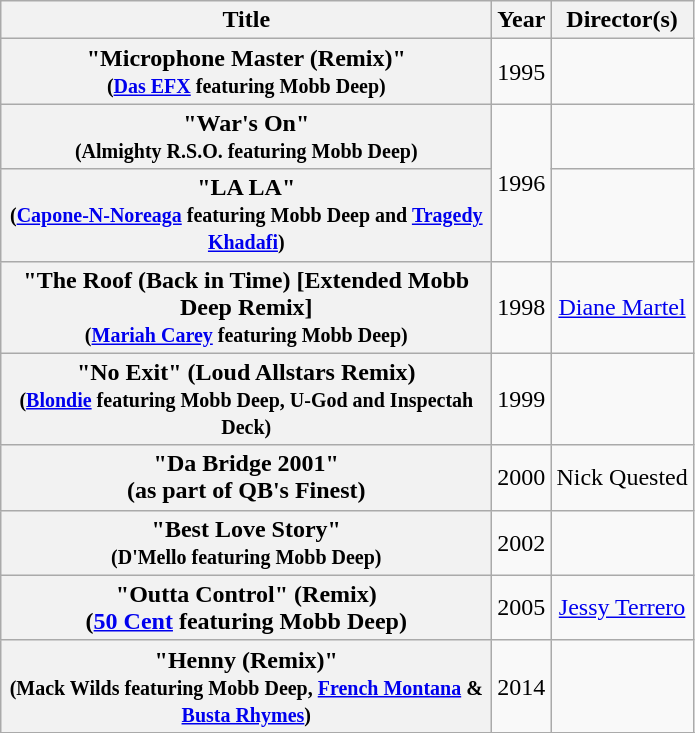<table class="wikitable plainrowheaders" style="text-align:center;">
<tr>
<th scope="col" style="width:20em;">Title</th>
<th scope="col">Year</th>
<th scope="col">Director(s)</th>
</tr>
<tr>
<th scope="row">"Microphone Master (Remix)"<br><small>(<a href='#'>Das EFX</a> featuring Mobb Deep)</small></th>
<td>1995</td>
<td></td>
</tr>
<tr>
<th>"War's On"<br><small>(Almighty R.S.O. featuring Mobb Deep)</small></th>
<td rowspan="2">1996</td>
<td></td>
</tr>
<tr>
<th scope="row">"LA LA"<br><small>(<a href='#'>Capone-N-Noreaga</a> featuring Mobb Deep and <a href='#'>Tragedy Khadafi</a>)</small></th>
<td></td>
</tr>
<tr>
<th scope="row">"The Roof (Back in Time) [Extended Mobb Deep Remix]<br><small>(<a href='#'>Mariah Carey</a> featuring Mobb Deep)</small></th>
<td>1998</td>
<td><a href='#'>Diane Martel</a></td>
</tr>
<tr>
<th scope="row">"No Exit" (Loud Allstars Remix)<br><small>(<a href='#'>Blondie</a> featuring Mobb Deep, U-God and Inspectah Deck)</small></th>
<td>1999</td>
<td></td>
</tr>
<tr>
<th scope="row">"Da Bridge 2001"<br><span>(as part of QB's Finest)</span></th>
<td>2000</td>
<td>Nick Quested</td>
</tr>
<tr>
<th scope="row">"Best Love Story"<br><small>(D'Mello featuring Mobb Deep)</small></th>
<td>2002</td>
<td></td>
</tr>
<tr>
<th scope="row">"Outta Control" (Remix)<br><span>(<a href='#'>50 Cent</a> featuring Mobb Deep)</span></th>
<td>2005</td>
<td><a href='#'>Jessy Terrero</a></td>
</tr>
<tr>
<th scope="row">"Henny (Remix)"<br><small>(Mack Wilds featuring Mobb Deep, <a href='#'>French Montana</a> & <a href='#'>Busta Rhymes</a>)</small></th>
<td>2014</td>
<td></td>
</tr>
<tr>
</tr>
</table>
